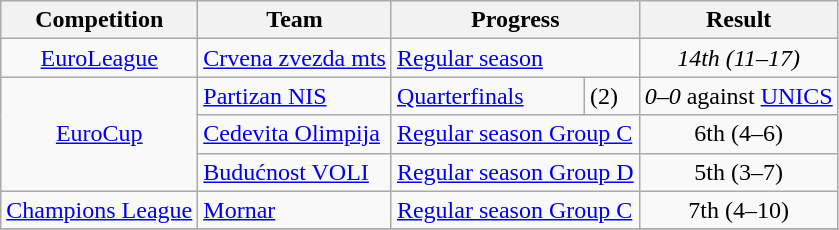<table class="wikitable">
<tr>
<th>Competition</th>
<th>Team</th>
<th colspan=2>Progress</th>
<th>Result</th>
</tr>
<tr>
<td align="center"><a href='#'>EuroLeague</a></td>
<td> <a href='#'>Crvena zvezda mts</a></td>
<td colspan=2><a href='#'>Regular season</a></td>
<td align="center"><em>14th (11–17)</em></td>
</tr>
<tr>
<td rowspan="3" align="center"><a href='#'>EuroCup</a></td>
<td> <a href='#'>Partizan NIS</a></td>
<td><a href='#'>Quarterfinals</a></td>
<td> (2)</td>
<td align="center"><em>0–0</em> against  <a href='#'>UNICS</a></td>
</tr>
<tr>
<td> <a href='#'>Cedevita Olimpija</a></td>
<td colspan=2><a href='#'>Regular season Group C</a></td>
<td align="center">6th (4–6)</td>
</tr>
<tr>
<td> <a href='#'>Budućnost VOLI</a></td>
<td colspan=2><a href='#'>Regular season Group D</a></td>
<td align="center">5th (3–7)</td>
</tr>
<tr>
<td align="center"><a href='#'>Champions League</a></td>
<td> <a href='#'>Mornar</a></td>
<td colspan=2><a href='#'>Regular season Group C</a></td>
<td align="center">7th (4–10)</td>
</tr>
<tr>
</tr>
</table>
